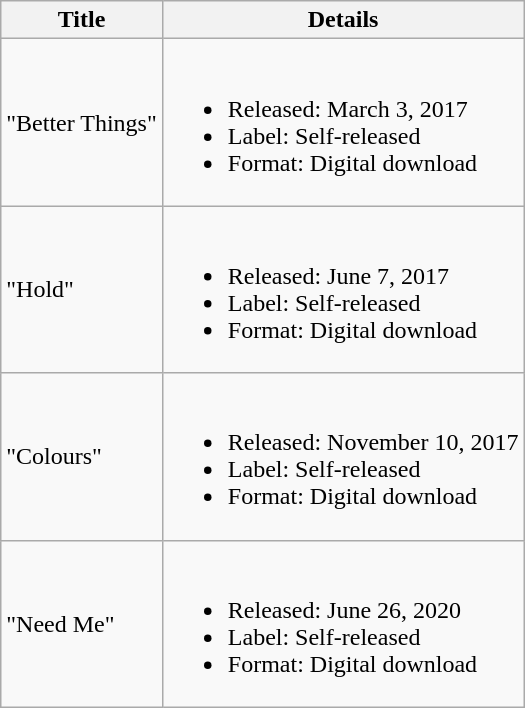<table class="wikitable">
<tr>
<th>Title</th>
<th>Details</th>
</tr>
<tr>
<td>"Better Things"</td>
<td><br><ul><li>Released: March 3, 2017</li><li>Label: Self-released</li><li>Format: Digital download</li></ul></td>
</tr>
<tr>
<td>"Hold"</td>
<td><br><ul><li>Released: June 7, 2017</li><li>Label: Self-released</li><li>Format: Digital download</li></ul></td>
</tr>
<tr>
<td>"Colours"</td>
<td><br><ul><li>Released: November 10, 2017</li><li>Label: Self-released</li><li>Format: Digital download</li></ul></td>
</tr>
<tr>
<td>"Need Me"</td>
<td><br><ul><li>Released: June 26, 2020</li><li>Label: Self-released</li><li>Format: Digital download</li></ul></td>
</tr>
</table>
